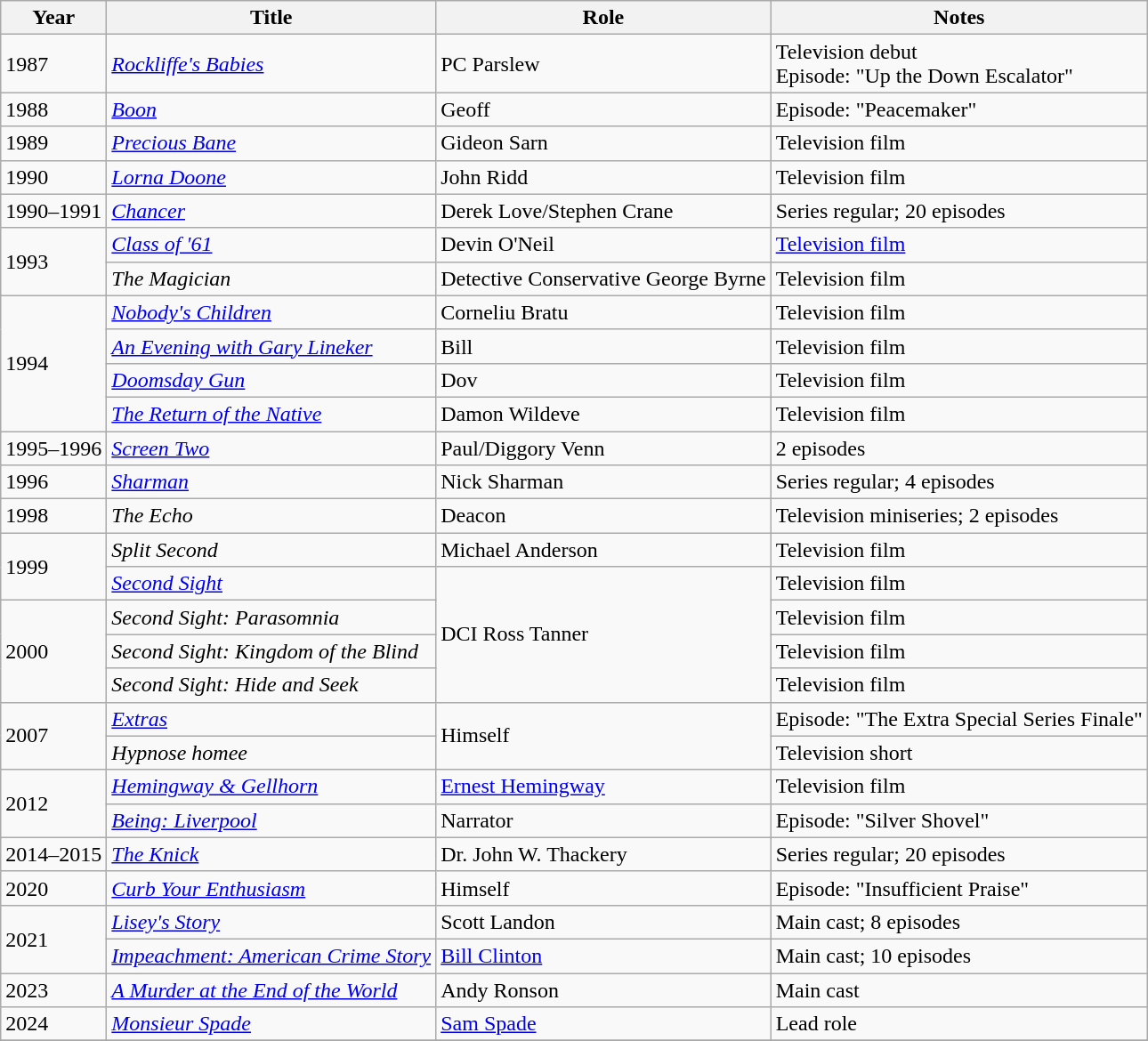<table class="wikitable sortable">
<tr>
<th>Year</th>
<th>Title</th>
<th>Role</th>
<th>Notes</th>
</tr>
<tr>
<td>1987</td>
<td><em><a href='#'>Rockliffe's Babies</a></em></td>
<td>PC Parslew</td>
<td>Television debut<br>Episode: "Up the Down Escalator"</td>
</tr>
<tr>
<td>1988</td>
<td><em><a href='#'>Boon</a></em></td>
<td>Geoff</td>
<td>Episode:  "Peacemaker"</td>
</tr>
<tr>
<td>1989</td>
<td><em><a href='#'>Precious Bane</a></em></td>
<td>Gideon Sarn</td>
<td>Television film</td>
</tr>
<tr>
<td>1990</td>
<td><em><a href='#'>Lorna Doone</a></em></td>
<td>John Ridd</td>
<td>Television film</td>
</tr>
<tr>
<td>1990–1991</td>
<td><em><a href='#'>Chancer</a></em></td>
<td>Derek Love/Stephen Crane</td>
<td>Series regular; 20 episodes</td>
</tr>
<tr>
<td rowspan="2">1993</td>
<td><em><a href='#'>Class of '61</a></em></td>
<td>Devin O'Neil</td>
<td><a href='#'>Television film</a></td>
</tr>
<tr>
<td><em>The Magician</em></td>
<td>Detective Conservative George Byrne</td>
<td>Television film</td>
</tr>
<tr>
<td rowspan="4">1994</td>
<td><em><a href='#'>Nobody's Children</a></em></td>
<td>Corneliu Bratu</td>
<td>Television film</td>
</tr>
<tr>
<td><em><a href='#'>An Evening with Gary Lineker</a></em></td>
<td>Bill</td>
<td>Television film</td>
</tr>
<tr>
<td><em><a href='#'>Doomsday Gun</a></em></td>
<td>Dov</td>
<td>Television film</td>
</tr>
<tr>
<td><em><a href='#'>The Return of the Native</a></em></td>
<td>Damon Wildeve</td>
<td>Television film</td>
</tr>
<tr>
<td>1995–1996</td>
<td><em><a href='#'>Screen Two</a></em></td>
<td>Paul/Diggory Venn</td>
<td>2 episodes</td>
</tr>
<tr>
<td>1996</td>
<td><em><a href='#'>Sharman</a></em></td>
<td>Nick Sharman</td>
<td>Series regular; 4 episodes</td>
</tr>
<tr>
<td>1998</td>
<td><em>The Echo</em></td>
<td>Deacon</td>
<td>Television miniseries; 2 episodes</td>
</tr>
<tr>
<td rowspan="2">1999</td>
<td><em>Split Second</em></td>
<td>Michael Anderson</td>
<td>Television film</td>
</tr>
<tr>
<td><em><a href='#'>Second Sight</a></em></td>
<td rowspan="4">DCI Ross Tanner</td>
<td>Television film</td>
</tr>
<tr>
<td rowspan="3">2000</td>
<td><em>Second Sight: Parasomnia</em></td>
<td>Television film</td>
</tr>
<tr>
<td><em>Second Sight: Kingdom of the Blind</em></td>
<td>Television film</td>
</tr>
<tr>
<td><em>Second Sight: Hide and Seek</em></td>
<td>Television film</td>
</tr>
<tr>
<td rowspan="2">2007</td>
<td><em><a href='#'>Extras</a></em></td>
<td rowspan="2">Himself</td>
<td>Episode: "The Extra Special Series Finale"</td>
</tr>
<tr>
<td><em>Hypnose homee</em></td>
<td>Television short</td>
</tr>
<tr>
<td rowspan="2">2012</td>
<td><em><a href='#'>Hemingway & Gellhorn</a></em></td>
<td><a href='#'>Ernest Hemingway</a></td>
<td>Television film</td>
</tr>
<tr>
<td><em><a href='#'>Being: Liverpool</a></em></td>
<td>Narrator</td>
<td>Episode: "Silver Shovel"</td>
</tr>
<tr>
<td>2014–2015</td>
<td><em><a href='#'>The Knick</a></em></td>
<td>Dr. John W. Thackery</td>
<td>Series regular; 20 episodes</td>
</tr>
<tr>
<td>2020</td>
<td><em><a href='#'>Curb Your Enthusiasm</a></em></td>
<td>Himself</td>
<td>Episode: "Insufficient Praise"</td>
</tr>
<tr>
<td rowspan="2">2021</td>
<td><em><a href='#'>Lisey's Story</a></em></td>
<td>Scott Landon</td>
<td>Main cast; 8 episodes</td>
</tr>
<tr>
<td><em><a href='#'>Impeachment: American Crime Story</a></em></td>
<td><a href='#'>Bill Clinton</a></td>
<td>Main cast; 10 episodes</td>
</tr>
<tr>
<td>2023</td>
<td><em><a href='#'>A Murder at the End of the World</a></em></td>
<td>Andy Ronson</td>
<td>Main cast</td>
</tr>
<tr>
<td>2024</td>
<td><em><a href='#'>Monsieur Spade</a></em></td>
<td><a href='#'>Sam Spade</a></td>
<td>Lead role</td>
</tr>
<tr>
</tr>
</table>
